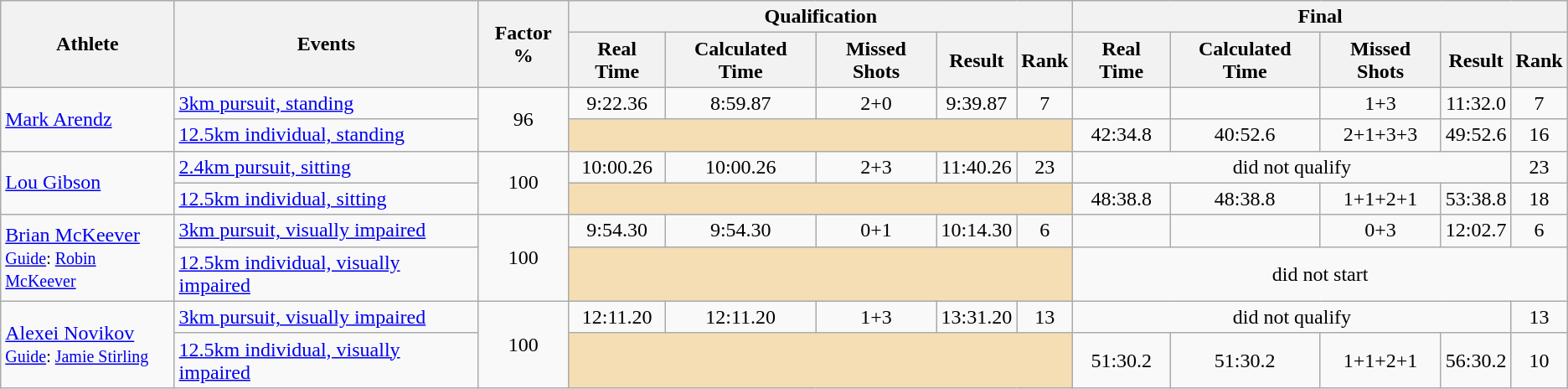<table class="wikitable" style="font-size:100%">
<tr>
<th rowspan="2">Athlete</th>
<th rowspan="2">Events</th>
<th rowspan="2">Factor %</th>
<th colspan="5">Qualification</th>
<th colspan="5">Final</th>
</tr>
<tr>
<th>Real Time</th>
<th>Calculated Time</th>
<th>Missed Shots</th>
<th>Result</th>
<th>Rank</th>
<th>Real Time</th>
<th>Calculated Time</th>
<th>Missed Shots</th>
<th>Result</th>
<th>Rank</th>
</tr>
<tr>
<td rowspan="2"><a href='#'>Mark Arendz</a></td>
<td><a href='#'>3km pursuit, standing</a></td>
<td rowspan="2" align="center">96</td>
<td align="center">9:22.36</td>
<td align="center">8:59.87</td>
<td align="center">2+0</td>
<td align="center">9:39.87</td>
<td align="center">7</td>
<td align="center"></td>
<td align="center"></td>
<td align="center">1+3</td>
<td align="center">11:32.0</td>
<td align="center">7</td>
</tr>
<tr>
<td><a href='#'>12.5km individual, standing</a></td>
<td colspan="5" bgcolor="wheat" align="center"></td>
<td align="center">42:34.8</td>
<td align="center">40:52.6</td>
<td align="center">2+1+3+3</td>
<td align="center">49:52.6</td>
<td align="center">16</td>
</tr>
<tr>
<td rowspan="2"><a href='#'>Lou Gibson</a></td>
<td><a href='#'>2.4km pursuit, sitting</a></td>
<td rowspan="2" align="center">100</td>
<td align="center">10:00.26</td>
<td align="center">10:00.26</td>
<td align="center">2+3</td>
<td align="center">11:40.26</td>
<td align="center">23</td>
<td colspan="4" align="center">did not qualify</td>
<td align="center">23</td>
</tr>
<tr>
<td><a href='#'>12.5km individual, sitting</a></td>
<td colspan="5" bgcolor="wheat" align="center"></td>
<td align="center">48:38.8</td>
<td align="center">48:38.8</td>
<td align="center">1+1+2+1</td>
<td align="center">53:38.8</td>
<td align="center">18</td>
</tr>
<tr>
<td rowspan="2"><a href='#'>Brian McKeever</a><br><small><a href='#'>Guide</a>: <a href='#'>Robin McKeever</a></small></td>
<td><a href='#'>3km pursuit, visually impaired</a></td>
<td rowspan="2" align="center">100</td>
<td align="center">9:54.30</td>
<td align="center">9:54.30</td>
<td align="center">0+1</td>
<td align="center">10:14.30</td>
<td align="center">6</td>
<td align="center"></td>
<td align="center"></td>
<td align="center">0+3</td>
<td align="center">12:02.7</td>
<td align="center">6</td>
</tr>
<tr>
<td><a href='#'>12.5km individual, visually impaired</a></td>
<td colspan="5" bgcolor="wheat" align="center"></td>
<td colspan="5" align="center">did not start</td>
</tr>
<tr>
<td rowspan="2"><a href='#'>Alexei Novikov</a><br><small><a href='#'>Guide</a>: <a href='#'>Jamie Stirling</a></small></td>
<td><a href='#'>3km pursuit, visually impaired</a></td>
<td rowspan="2" align="center">100</td>
<td align="center">12:11.20</td>
<td align="center">12:11.20</td>
<td align="center">1+3</td>
<td align="center">13:31.20</td>
<td align="center">13</td>
<td colspan="4" align="center">did not qualify</td>
<td align="center">13</td>
</tr>
<tr>
<td><a href='#'>12.5km individual, visually impaired</a></td>
<td colspan="5" bgcolor="wheat" align="center"></td>
<td align="center">51:30.2</td>
<td align="center">51:30.2</td>
<td align="center">1+1+2+1</td>
<td align="center">56:30.2</td>
<td align="center">10</td>
</tr>
</table>
